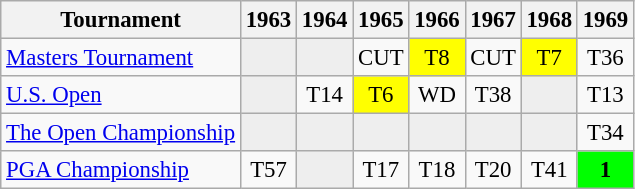<table class="wikitable" style="font-size:95%;text-align:center;">
<tr>
<th>Tournament</th>
<th>1963</th>
<th>1964</th>
<th>1965</th>
<th>1966</th>
<th>1967</th>
<th>1968</th>
<th>1969</th>
</tr>
<tr>
<td align=left><a href='#'>Masters Tournament</a></td>
<td style="background:#eeeeee;"></td>
<td style="background:#eeeeee;"></td>
<td>CUT</td>
<td style="background:yellow;">T8</td>
<td>CUT</td>
<td style="background:yellow;">T7</td>
<td>T36</td>
</tr>
<tr>
<td align=left><a href='#'>U.S. Open</a></td>
<td style="background:#eeeeee;"></td>
<td>T14</td>
<td style="background:yellow;">T6</td>
<td>WD</td>
<td>T38</td>
<td style="background:#eeeeee;"></td>
<td>T13</td>
</tr>
<tr>
<td align=left><a href='#'>The Open Championship</a></td>
<td style="background:#eeeeee;"></td>
<td style="background:#eeeeee;"></td>
<td style="background:#eeeeee;"></td>
<td style="background:#eeeeee;"></td>
<td style="background:#eeeeee;"></td>
<td style="background:#eeeeee;"></td>
<td>T34</td>
</tr>
<tr>
<td align=left><a href='#'>PGA Championship</a></td>
<td>T57</td>
<td style="background:#eeeeee;"></td>
<td>T17</td>
<td>T18</td>
<td>T20</td>
<td>T41</td>
<td style="background:lime;"><strong>1</strong></td>
</tr>
</table>
